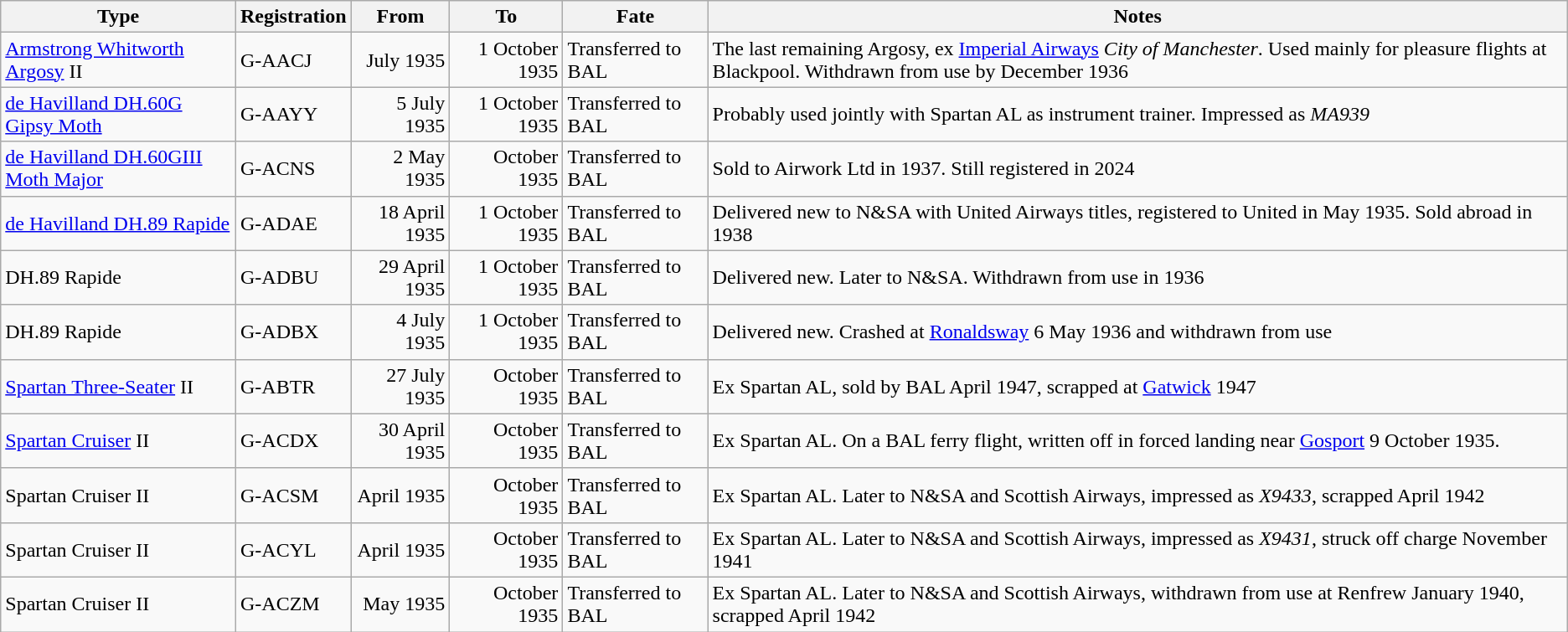<table class="wikitable">
<tr>
<th>Type</th>
<th>Registration</th>
<th>From</th>
<th>To</th>
<th>Fate</th>
<th>Notes</th>
</tr>
<tr>
<td><a href='#'>Armstrong Whitworth Argosy</a> II</td>
<td>G-AACJ</td>
<td align=right>July 1935</td>
<td align=right>1 October 1935</td>
<td>Transferred to BAL</td>
<td>The last remaining Argosy, ex <a href='#'>Imperial Airways</a> <em>City of Manchester</em>. Used mainly for pleasure flights at Blackpool. Withdrawn from use by December 1936</td>
</tr>
<tr>
<td><a href='#'>de Havilland DH.60G Gipsy Moth</a></td>
<td>G-AAYY</td>
<td align=right>5 July 1935</td>
<td align=right>1 October 1935</td>
<td>Transferred to BAL</td>
<td>Probably used jointly with Spartan AL as instrument trainer. Impressed as <em>MA939</em></td>
</tr>
<tr>
<td><a href='#'>de Havilland DH.60GIII Moth Major</a></td>
<td>G-ACNS</td>
<td align=right>2 May 1935</td>
<td align=right>October 1935</td>
<td>Transferred to BAL</td>
<td>Sold to Airwork Ltd in 1937. Still registered in 2024</td>
</tr>
<tr>
<td><a href='#'>de Havilland DH.89 Rapide</a></td>
<td>G-ADAE</td>
<td align=right>18 April 1935</td>
<td align=right>1 October 1935</td>
<td>Transferred to BAL</td>
<td>Delivered new to N&SA with United Airways titles, registered to United in May 1935. Sold abroad in 1938</td>
</tr>
<tr>
<td>DH.89 Rapide</td>
<td>G-ADBU</td>
<td align=right>29 April 1935</td>
<td align=right>1 October 1935</td>
<td>Transferred to BAL</td>
<td>Delivered new. Later to N&SA. Withdrawn from use in 1936</td>
</tr>
<tr>
<td>DH.89 Rapide</td>
<td>G-ADBX</td>
<td align=right>4 July 1935</td>
<td align=right>1 October 1935</td>
<td>Transferred to BAL</td>
<td>Delivered new. Crashed at <a href='#'>Ronaldsway</a> 6 May 1936 and withdrawn from use</td>
</tr>
<tr>
<td><a href='#'>Spartan Three-Seater</a> II</td>
<td>G-ABTR</td>
<td align=right>27 July 1935</td>
<td align=right>October 1935</td>
<td>Transferred to BAL</td>
<td>Ex Spartan AL, sold by BAL April 1947, scrapped at <a href='#'>Gatwick</a> 1947</td>
</tr>
<tr>
<td><a href='#'>Spartan Cruiser</a> II</td>
<td>G-ACDX</td>
<td align=right>30 April 1935</td>
<td align=right>October 1935</td>
<td>Transferred to BAL</td>
<td>Ex Spartan AL. On a BAL ferry flight, written off in forced landing near <a href='#'>Gosport</a> 9 October 1935.</td>
</tr>
<tr>
<td>Spartan Cruiser II</td>
<td>G-ACSM</td>
<td align=right>April 1935</td>
<td align=right>October 1935</td>
<td>Transferred to BAL</td>
<td>Ex Spartan AL. Later to N&SA and Scottish Airways, impressed as <em>X9433</em>, scrapped April 1942</td>
</tr>
<tr>
<td>Spartan Cruiser II</td>
<td>G-ACYL</td>
<td align=right>April 1935</td>
<td align=right>October 1935</td>
<td>Transferred to BAL</td>
<td>Ex Spartan AL. Later to N&SA and Scottish Airways, impressed as <em>X9431</em>, struck off charge November 1941</td>
</tr>
<tr>
<td>Spartan Cruiser II</td>
<td>G-ACZM</td>
<td align=right>May 1935</td>
<td align=right>October 1935</td>
<td>Transferred to BAL</td>
<td>Ex Spartan AL. Later to N&SA and Scottish Airways, withdrawn from use at Renfrew January 1940, scrapped April 1942</td>
</tr>
</table>
